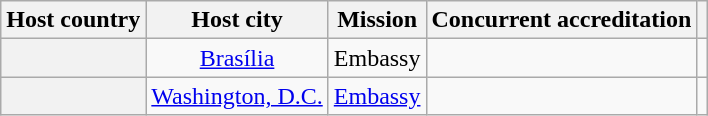<table class="wikitable plainrowheaders" style="text-align:center;">
<tr>
<th scope="col">Host country</th>
<th scope="col">Host city</th>
<th scope="col">Mission</th>
<th scope="col">Concurrent accreditation</th>
<th scope="col"></th>
</tr>
<tr>
<th scope="row"></th>
<td><a href='#'>Brasília</a></td>
<td>Embassy</td>
<td></td>
<td></td>
</tr>
<tr>
<th scope="row"></th>
<td><a href='#'>Washington, D.C.</a></td>
<td><a href='#'>Embassy</a></td>
<td></td>
<td></td>
</tr>
</table>
